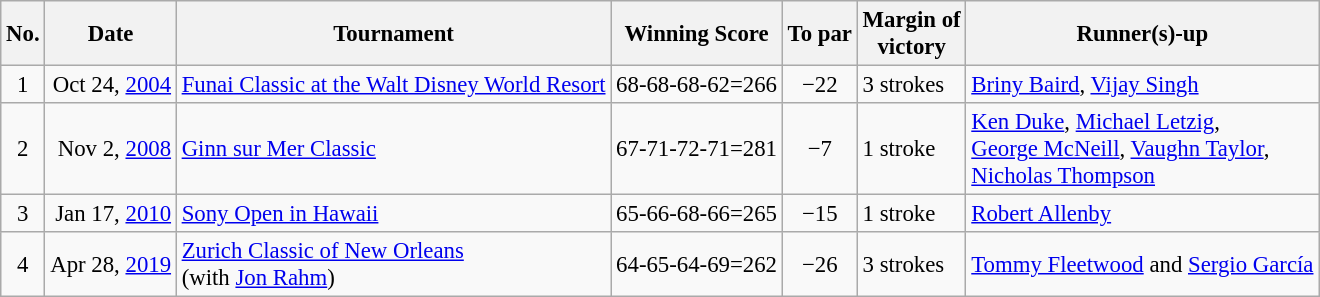<table class="wikitable" style="font-size:95%;">
<tr>
<th>No.</th>
<th>Date</th>
<th>Tournament</th>
<th>Winning Score</th>
<th>To par</th>
<th>Margin of<br>victory</th>
<th>Runner(s)-up</th>
</tr>
<tr>
<td align=center>1</td>
<td align=right>Oct 24, <a href='#'>2004</a></td>
<td><a href='#'>Funai Classic at the Walt Disney World Resort</a></td>
<td>68-68-68-62=266</td>
<td align=center>−22</td>
<td>3 strokes</td>
<td> <a href='#'>Briny Baird</a>,  <a href='#'>Vijay Singh</a></td>
</tr>
<tr>
<td align=center>2</td>
<td align=right>Nov 2, <a href='#'>2008</a></td>
<td><a href='#'>Ginn sur Mer Classic</a></td>
<td>67-71-72-71=281</td>
<td align=center>−7</td>
<td>1 stroke</td>
<td> <a href='#'>Ken Duke</a>,  <a href='#'>Michael Letzig</a>,<br> <a href='#'>George McNeill</a>,  <a href='#'>Vaughn Taylor</a>,<br> <a href='#'>Nicholas Thompson</a></td>
</tr>
<tr>
<td align=center>3</td>
<td align=right>Jan 17, <a href='#'>2010</a></td>
<td><a href='#'>Sony Open in Hawaii</a></td>
<td>65-66-68-66=265</td>
<td align=center>−15</td>
<td>1 stroke</td>
<td> <a href='#'>Robert Allenby</a></td>
</tr>
<tr>
<td align=center>4</td>
<td align=right>Apr 28, <a href='#'>2019</a></td>
<td><a href='#'>Zurich Classic of New Orleans</a><br>(with  <a href='#'>Jon Rahm</a>)</td>
<td>64-65-64-69=262</td>
<td align=center>−26</td>
<td>3 strokes</td>
<td> <a href='#'>Tommy Fleetwood</a> and  <a href='#'>Sergio García</a></td>
</tr>
</table>
